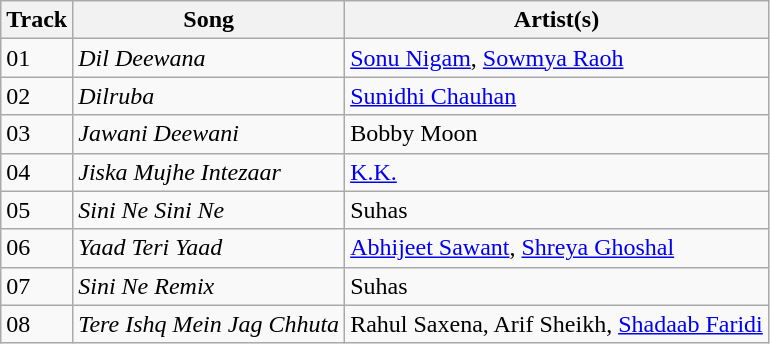<table class="wikitable">
<tr>
<th>Track</th>
<th>Song</th>
<th>Artist(s)</th>
</tr>
<tr>
<td>01</td>
<td><em>Dil Deewana</em></td>
<td><a href='#'>Sonu Nigam</a>, <a href='#'>Sowmya Raoh</a></td>
</tr>
<tr>
<td>02</td>
<td><em>Dilruba</em></td>
<td><a href='#'>Sunidhi Chauhan</a></td>
</tr>
<tr>
<td>03</td>
<td><em>Jawani Deewani</em></td>
<td>Bobby Moon</td>
</tr>
<tr>
<td>04</td>
<td><em>Jiska Mujhe Intezaar</em></td>
<td><a href='#'>K.K.</a></td>
</tr>
<tr>
<td>05</td>
<td><em>Sini Ne Sini Ne</em></td>
<td>Suhas</td>
</tr>
<tr>
<td>06</td>
<td><em>Yaad Teri Yaad</em></td>
<td><a href='#'>Abhijeet Sawant</a>, <a href='#'>Shreya Ghoshal</a></td>
</tr>
<tr>
<td>07</td>
<td><em>Sini Ne Remix</em></td>
<td>Suhas</td>
</tr>
<tr>
<td>08</td>
<td><em>Tere Ishq Mein Jag Chhuta</em></td>
<td>Rahul Saxena, Arif Sheikh, <a href='#'>Shadaab Faridi</a></td>
</tr>
</table>
